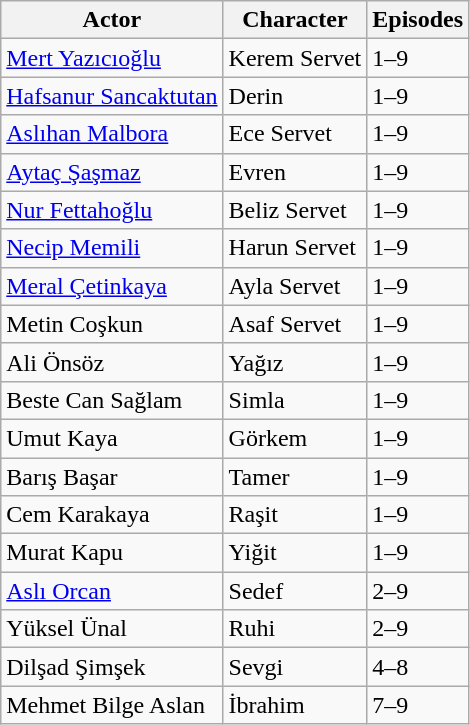<table class="wikitable">
<tr>
<th>Actor</th>
<th>Character</th>
<th>Episodes</th>
</tr>
<tr>
<td><a href='#'>Mert Yazıcıoğlu</a></td>
<td>Kerem Servet</td>
<td>1–9</td>
</tr>
<tr>
<td><a href='#'>Hafsanur Sancaktutan</a></td>
<td>Derin</td>
<td>1–9</td>
</tr>
<tr>
<td><a href='#'>Aslıhan Malbora</a></td>
<td>Ece Servet</td>
<td>1–9</td>
</tr>
<tr>
<td><a href='#'>Aytaç Şaşmaz</a></td>
<td>Evren</td>
<td>1–9</td>
</tr>
<tr>
<td><a href='#'>Nur Fettahoğlu</a></td>
<td>Beliz Servet</td>
<td>1–9</td>
</tr>
<tr>
<td><a href='#'>Necip Memili</a></td>
<td>Harun Servet</td>
<td>1–9</td>
</tr>
<tr>
<td><a href='#'>Meral Çetinkaya</a></td>
<td>Ayla Servet</td>
<td>1–9</td>
</tr>
<tr>
<td>Metin Coşkun</td>
<td>Asaf Servet</td>
<td>1–9</td>
</tr>
<tr>
<td>Ali Önsöz</td>
<td>Yağız</td>
<td>1–9</td>
</tr>
<tr>
<td>Beste Can Sağlam</td>
<td>Simla</td>
<td>1–9</td>
</tr>
<tr>
<td>Umut Kaya</td>
<td>Görkem</td>
<td>1–9</td>
</tr>
<tr>
<td>Barış Başar</td>
<td>Tamer</td>
<td>1–9</td>
</tr>
<tr>
<td>Cem Karakaya</td>
<td>Raşit</td>
<td>1–9</td>
</tr>
<tr>
<td>Murat Kapu</td>
<td>Yiğit</td>
<td>1–9</td>
</tr>
<tr>
<td><a href='#'>Aslı Orcan</a></td>
<td>Sedef</td>
<td>2–9</td>
</tr>
<tr>
<td>Yüksel Ünal</td>
<td>Ruhi</td>
<td>2–9</td>
</tr>
<tr>
<td>Dilşad Şimşek</td>
<td>Sevgi</td>
<td>4–8</td>
</tr>
<tr>
<td>Mehmet Bilge Aslan</td>
<td>İbrahim</td>
<td>7–9</td>
</tr>
</table>
